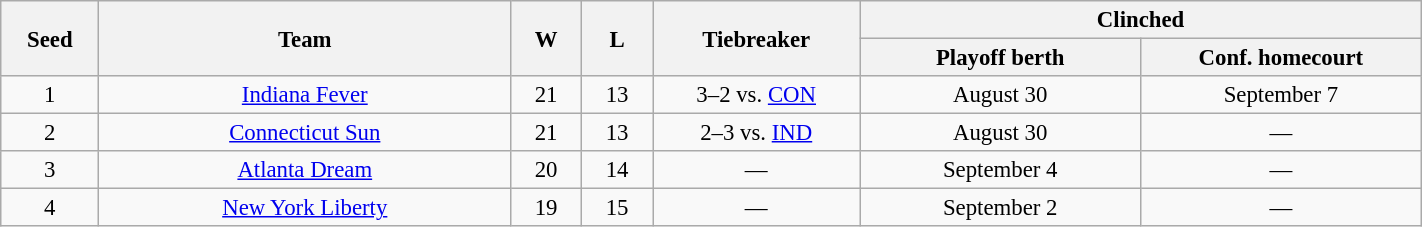<table class=wikitable style="font-size:95%; text-align:center;" width=75%>
<tr>
<th rowspan=2 width=20>Seed</th>
<th rowspan=2 width=150>Team</th>
<th rowspan=2 width=20>W</th>
<th rowspan=2 width=20>L</th>
<th rowspan=2 width=50>Tiebreaker</th>
<th colspan=4 width=200>Clinched</th>
</tr>
<tr>
<th width=100>Playoff berth</th>
<th width=100>Conf. homecourt</th>
</tr>
<tr>
<td>1</td>
<td><a href='#'>Indiana Fever</a></td>
<td>21</td>
<td>13</td>
<td>3–2 vs. <a href='#'>CON</a></td>
<td>August 30</td>
<td>September 7</td>
</tr>
<tr>
<td>2</td>
<td><a href='#'>Connecticut Sun</a></td>
<td>21</td>
<td>13</td>
<td>2–3 vs. <a href='#'>IND</a></td>
<td>August 30</td>
<td>—</td>
</tr>
<tr>
<td>3</td>
<td><a href='#'>Atlanta Dream</a></td>
<td>20</td>
<td>14</td>
<td>—</td>
<td>September 4</td>
<td>—</td>
</tr>
<tr>
<td>4</td>
<td><a href='#'>New York Liberty</a></td>
<td>19</td>
<td>15</td>
<td>—</td>
<td>September 2</td>
<td>—</td>
</tr>
</table>
